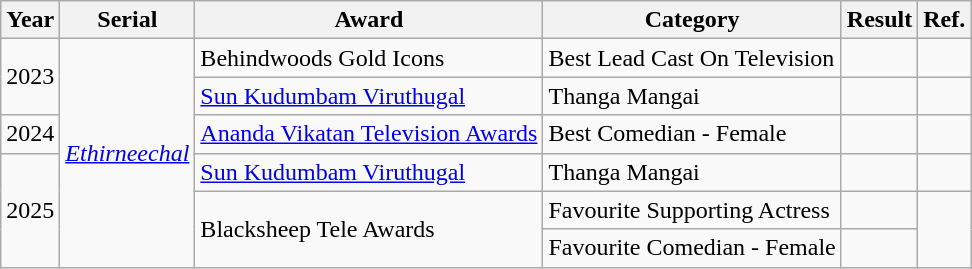<table class="wikitable">
<tr>
<th>Year</th>
<th>Serial</th>
<th>Award</th>
<th>Category</th>
<th>Result</th>
<th>Ref.</th>
</tr>
<tr>
<td rowspan="2">2023</td>
<td rowspan="6"><em><a href='#'>Ethirneechal</a></em></td>
<td>Behindwoods Gold Icons</td>
<td>Best Lead Cast On Television</td>
<td></td>
<td></td>
</tr>
<tr>
<td><a href='#'>Sun Kudumbam Viruthugal</a></td>
<td>Thanga Mangai</td>
<td></td>
<td></td>
</tr>
<tr>
<td>2024</td>
<td><a href='#'>Ananda Vikatan Television Awards</a></td>
<td>Best Comedian - Female</td>
<td></td>
<td></td>
</tr>
<tr>
<td rowspan="3">2025</td>
<td><a href='#'>Sun Kudumbam Viruthugal</a></td>
<td>Thanga Mangai</td>
<td></td>
<td></td>
</tr>
<tr>
<td rowspan="2">Blacksheep Tele Awards</td>
<td>Favourite Supporting Actress</td>
<td></td>
<td rowspan="2"></td>
</tr>
<tr>
<td>Favourite Comedian - Female</td>
<td></td>
</tr>
</table>
